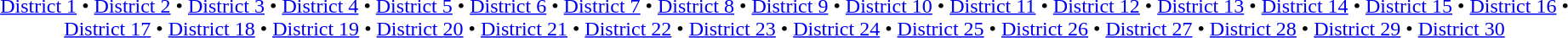<table id=toc class=toc summary=Contents>
<tr>
<td align=center><br><a href='#'>District 1</a> • <a href='#'>District 2</a> • <a href='#'>District 3</a> • <a href='#'>District 4</a> • <a href='#'>District 5</a> • <a href='#'>District 6</a> • <a href='#'>District 7</a> • <a href='#'>District 8</a> • <a href='#'>District 9</a> • <a href='#'>District 10</a> • <a href='#'>District 11</a> • <a href='#'>District 12</a> • <a href='#'>District 13</a> • <a href='#'>District 14</a> • <a href='#'>District 15</a> • <a href='#'>District 16</a> • <a href='#'>District 17</a> • <a href='#'>District 18</a> • <a href='#'>District 19</a> • <a href='#'>District 20</a> • <a href='#'>District 21</a> • <a href='#'>District 22</a> • <a href='#'>District 23</a> • <a href='#'>District 24</a> • <a href='#'>District 25</a> • <a href='#'>District 26</a> • <a href='#'>District 27</a> • <a href='#'>District 28</a> • <a href='#'>District 29</a> • <a href='#'>District 30</a></td>
</tr>
</table>
